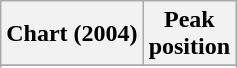<table class="wikitable plainrowheaders sortable" style="text-align:left;" border="1">
<tr>
<th scope="col">Chart (2004)</th>
<th scope="col">Peak<br>position</th>
</tr>
<tr>
</tr>
<tr>
</tr>
<tr>
</tr>
<tr>
</tr>
</table>
